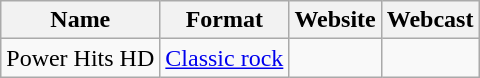<table class="sortable wikitable">
<tr>
<th>Name</th>
<th>Format</th>
<th>Website</th>
<th>Webcast</th>
</tr>
<tr style="vertical-align: top; text-align: left;">
<td>Power Hits HD</td>
<td><a href='#'>Classic rock</a></td>
<td></td>
<td></td>
</tr>
</table>
